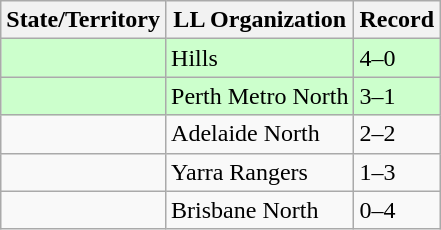<table class="wikitable">
<tr>
<th>State/Territory</th>
<th>LL Organization</th>
<th>Record</th>
</tr>
<tr bgcolor="ccffcc">
<td><strong></strong></td>
<td>Hills</td>
<td>4–0</td>
</tr>
<tr bgcolor="ccffcc">
<td><strong></strong></td>
<td>Perth Metro North</td>
<td>3–1</td>
</tr>
<tr>
<td><strong></strong></td>
<td>Adelaide North</td>
<td>2–2</td>
</tr>
<tr>
<td><strong></strong></td>
<td>Yarra Rangers</td>
<td>1–3</td>
</tr>
<tr>
<td><strong></strong></td>
<td>Brisbane North</td>
<td>0–4</td>
</tr>
</table>
